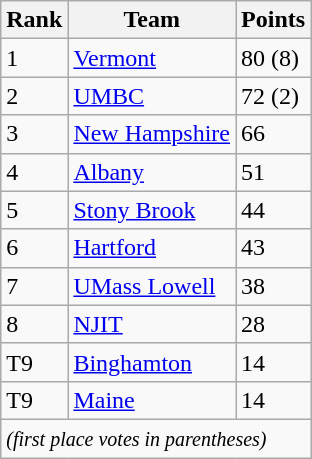<table class=wikitable>
<tr>
<th>Rank</th>
<th>Team</th>
<th>Points</th>
</tr>
<tr>
<td>1</td>
<td><a href='#'>Vermont</a></td>
<td>80 (8)</td>
</tr>
<tr>
<td>2</td>
<td><a href='#'>UMBC</a></td>
<td>72 (2)</td>
</tr>
<tr>
<td>3</td>
<td><a href='#'>New Hampshire</a></td>
<td>66</td>
</tr>
<tr>
<td>4</td>
<td><a href='#'>Albany</a></td>
<td>51</td>
</tr>
<tr>
<td>5</td>
<td><a href='#'>Stony Brook</a></td>
<td>44</td>
</tr>
<tr>
<td>6</td>
<td><a href='#'>Hartford</a></td>
<td>43</td>
</tr>
<tr>
<td>7</td>
<td><a href='#'>UMass Lowell</a></td>
<td>38</td>
</tr>
<tr>
<td>8</td>
<td><a href='#'>NJIT</a></td>
<td>28</td>
</tr>
<tr>
<td>T9</td>
<td><a href='#'>Binghamton</a></td>
<td>14</td>
</tr>
<tr>
<td>T9</td>
<td><a href='#'>Maine</a></td>
<td>14</td>
</tr>
<tr>
<td colspan="3" valign="middle"><small><em>(first place votes in parentheses)</em></small></td>
</tr>
</table>
